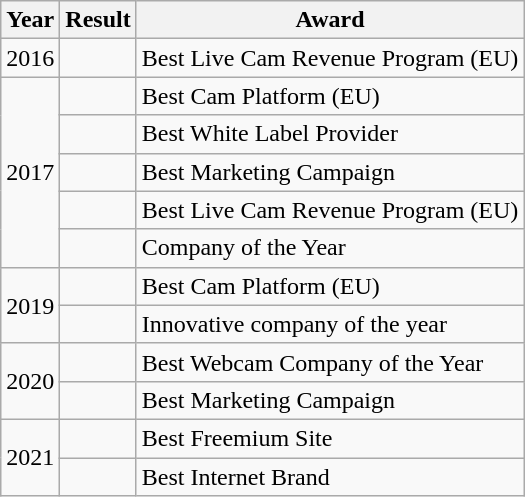<table class="wikitable">
<tr>
<th>Year</th>
<th>Result</th>
<th>Award</th>
</tr>
<tr>
<td>2016</td>
<td></td>
<td>Best Live Cam Revenue Program (EU)</td>
</tr>
<tr>
<td rowspan="5">2017</td>
<td></td>
<td>Best Cam Platform (EU)</td>
</tr>
<tr>
<td></td>
<td>Best White Label Provider</td>
</tr>
<tr>
<td></td>
<td>Best Marketing Campaign</td>
</tr>
<tr>
<td></td>
<td>Best Live Cam Revenue Program (EU)</td>
</tr>
<tr>
<td></td>
<td>Company of the Year</td>
</tr>
<tr>
<td rowspan="2">2019</td>
<td></td>
<td>Best Cam Platform (EU)</td>
</tr>
<tr>
<td></td>
<td>Innovative company of the year</td>
</tr>
<tr>
<td rowspan="2">2020</td>
<td></td>
<td>Best Webcam Company of the Year</td>
</tr>
<tr>
<td></td>
<td>Best Marketing Campaign</td>
</tr>
<tr>
<td rowspan="2" 2021>2021</td>
<td></td>
<td>Best Freemium Site</td>
</tr>
<tr>
<td></td>
<td>Best Internet Brand</td>
</tr>
</table>
